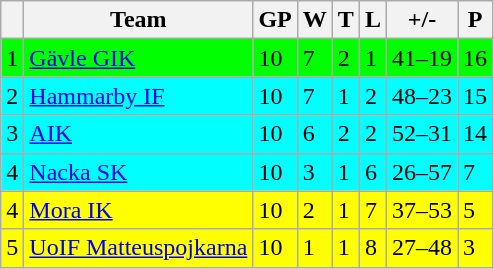<table class="wikitable">
<tr>
<th></th>
<th>Team</th>
<th>GP</th>
<th>W</th>
<th>T</th>
<th>L</th>
<th>+/-</th>
<th>P</th>
</tr>
<tr style="background:#00FF00">
<td>1</td>
<td><a href='#'>Gävle GIK</a></td>
<td>10</td>
<td>7</td>
<td>2</td>
<td>1</td>
<td>41–19</td>
<td>16</td>
</tr>
<tr style="background:#00FFFF">
<td>2</td>
<td><a href='#'>Hammarby IF</a></td>
<td>10</td>
<td>7</td>
<td>1</td>
<td>2</td>
<td>48–23</td>
<td>15</td>
</tr>
<tr style="background:#00FFFF">
<td>3</td>
<td><a href='#'>AIK</a></td>
<td>10</td>
<td>6</td>
<td>2</td>
<td>2</td>
<td>52–31</td>
<td>14</td>
</tr>
<tr style="background:#00FFFF">
<td>4</td>
<td><a href='#'>Nacka SK</a></td>
<td>10</td>
<td>3</td>
<td>1</td>
<td>6</td>
<td>26–57</td>
<td>7</td>
</tr>
<tr style="background:#FFFF00">
<td>4</td>
<td><a href='#'>Mora IK</a></td>
<td>10</td>
<td>2</td>
<td>1</td>
<td>7</td>
<td>37–53</td>
<td>5</td>
</tr>
<tr style="background:#FFFF00">
<td>5</td>
<td><a href='#'>UoIF Matteuspojkarna</a></td>
<td>10</td>
<td>1</td>
<td>1</td>
<td>8</td>
<td>27–48</td>
<td>3</td>
</tr>
</table>
